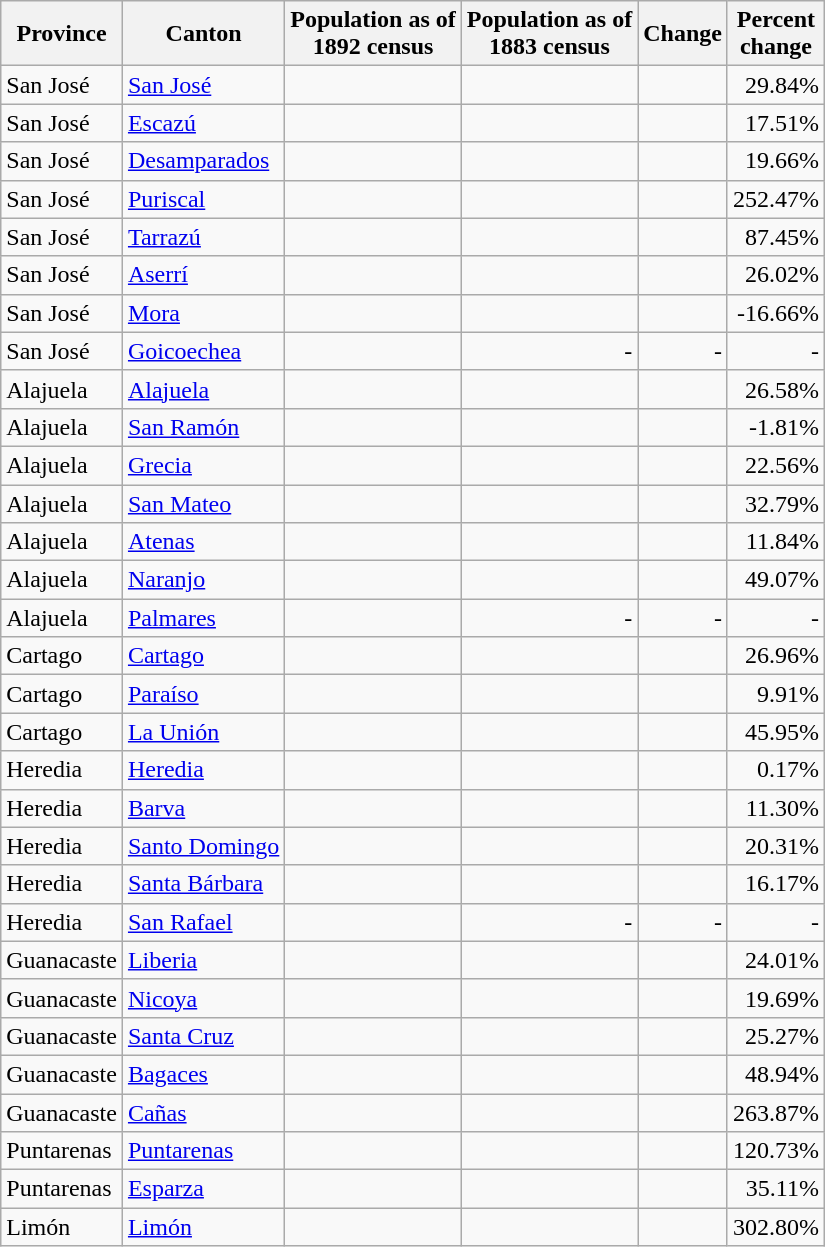<table class="wikitable sortable" style="text-align: right;">
<tr>
<th>Province</th>
<th>Canton</th>
<th>Population as of<br>1892 census</th>
<th>Population as of<br>1883 census</th>
<th>Change</th>
<th>Percent<br>change</th>
</tr>
<tr>
<td style="text-align: left;">San José</td>
<td style="text-align: left;"><a href='#'>San José</a></td>
<td></td>
<td></td>
<td> </td>
<td>29.84% </td>
</tr>
<tr>
<td style="text-align: left;">San José</td>
<td style="text-align: left;"><a href='#'>Escazú</a></td>
<td></td>
<td></td>
<td> </td>
<td>17.51% </td>
</tr>
<tr>
<td style="text-align: left;">San José</td>
<td style="text-align: left;"><a href='#'>Desamparados</a></td>
<td></td>
<td></td>
<td> </td>
<td>19.66% </td>
</tr>
<tr>
<td style="text-align: left;">San José</td>
<td style="text-align: left;"><a href='#'>Puriscal</a></td>
<td></td>
<td></td>
<td> </td>
<td>252.47% </td>
</tr>
<tr>
<td style="text-align: left;">San José</td>
<td style="text-align: left;"><a href='#'>Tarrazú</a></td>
<td></td>
<td></td>
<td> </td>
<td>87.45% </td>
</tr>
<tr>
<td style="text-align: left;">San José</td>
<td style="text-align: left;"><a href='#'>Aserrí</a></td>
<td></td>
<td></td>
<td> </td>
<td>26.02% </td>
</tr>
<tr>
<td style="text-align: left;">San José</td>
<td style="text-align: left;"><a href='#'>Mora</a></td>
<td></td>
<td></td>
<td> </td>
<td>-16.66% </td>
</tr>
<tr>
<td style="text-align: left;">San José</td>
<td style="text-align: left;"><a href='#'>Goicoechea</a></td>
<td></td>
<td>-</td>
<td>-</td>
<td>-</td>
</tr>
<tr>
<td style="text-align: left;">Alajuela</td>
<td style="text-align: left;"><a href='#'>Alajuela</a></td>
<td></td>
<td></td>
<td> </td>
<td>26.58% </td>
</tr>
<tr>
<td style="text-align: left;">Alajuela</td>
<td style="text-align: left;"><a href='#'>San Ramón</a></td>
<td></td>
<td></td>
<td> </td>
<td>-1.81% </td>
</tr>
<tr>
<td style="text-align: left;">Alajuela</td>
<td style="text-align: left;"><a href='#'>Grecia</a></td>
<td></td>
<td></td>
<td> </td>
<td>22.56% </td>
</tr>
<tr>
<td style="text-align: left;">Alajuela</td>
<td style="text-align: left;"><a href='#'>San Mateo</a></td>
<td></td>
<td></td>
<td> </td>
<td>32.79% </td>
</tr>
<tr>
<td style="text-align: left;">Alajuela</td>
<td style="text-align: left;"><a href='#'>Atenas</a></td>
<td></td>
<td></td>
<td> </td>
<td>11.84% </td>
</tr>
<tr>
<td style="text-align: left;">Alajuela</td>
<td style="text-align: left;"><a href='#'>Naranjo</a></td>
<td></td>
<td></td>
<td> </td>
<td>49.07% </td>
</tr>
<tr>
<td style="text-align: left;">Alajuela</td>
<td style="text-align: left;"><a href='#'>Palmares</a></td>
<td></td>
<td>-</td>
<td>-</td>
<td>-</td>
</tr>
<tr>
<td style="text-align: left;">Cartago</td>
<td style="text-align: left;"><a href='#'>Cartago</a></td>
<td></td>
<td></td>
<td> </td>
<td>26.96% </td>
</tr>
<tr>
<td style="text-align: left;">Cartago</td>
<td style="text-align: left;"><a href='#'>Paraíso</a></td>
<td></td>
<td></td>
<td> </td>
<td>9.91% </td>
</tr>
<tr>
<td style="text-align: left;">Cartago</td>
<td style="text-align: left;"><a href='#'>La Unión</a></td>
<td></td>
<td></td>
<td> </td>
<td>45.95% </td>
</tr>
<tr>
<td style="text-align: left;">Heredia</td>
<td style="text-align: left;"><a href='#'>Heredia</a></td>
<td></td>
<td></td>
<td> </td>
<td>0.17% </td>
</tr>
<tr>
<td style="text-align: left;">Heredia</td>
<td style="text-align: left;"><a href='#'>Barva</a></td>
<td></td>
<td></td>
<td> </td>
<td>11.30% </td>
</tr>
<tr>
<td style="text-align: left;">Heredia</td>
<td style="text-align: left;"><a href='#'>Santo Domingo</a></td>
<td></td>
<td></td>
<td> </td>
<td>20.31% </td>
</tr>
<tr>
<td style="text-align: left;">Heredia</td>
<td style="text-align: left;"><a href='#'>Santa Bárbara</a></td>
<td></td>
<td></td>
<td> </td>
<td>16.17% </td>
</tr>
<tr>
<td style="text-align: left;">Heredia</td>
<td style="text-align: left;"><a href='#'>San Rafael</a></td>
<td></td>
<td>-</td>
<td>-</td>
<td>-</td>
</tr>
<tr>
<td style="text-align: left;">Guanacaste</td>
<td style="text-align: left;"><a href='#'>Liberia</a></td>
<td></td>
<td></td>
<td> </td>
<td>24.01% </td>
</tr>
<tr>
<td style="text-align: left;">Guanacaste</td>
<td style="text-align: left;"><a href='#'>Nicoya</a></td>
<td></td>
<td></td>
<td> </td>
<td>19.69% </td>
</tr>
<tr>
<td style="text-align: left;">Guanacaste</td>
<td style="text-align: left;"><a href='#'>Santa Cruz</a></td>
<td></td>
<td></td>
<td> </td>
<td>25.27% </td>
</tr>
<tr>
<td style="text-align: left;">Guanacaste</td>
<td style="text-align: left;"><a href='#'>Bagaces</a></td>
<td></td>
<td></td>
<td> </td>
<td>48.94% </td>
</tr>
<tr>
<td style="text-align: left;">Guanacaste</td>
<td style="text-align: left;"><a href='#'>Cañas</a></td>
<td></td>
<td></td>
<td> </td>
<td>263.87% </td>
</tr>
<tr>
<td style="text-align: left;">Puntarenas</td>
<td style="text-align: left;"><a href='#'>Puntarenas</a></td>
<td></td>
<td></td>
<td> </td>
<td>120.73% </td>
</tr>
<tr>
<td style="text-align: left;">Puntarenas</td>
<td style="text-align: left;"><a href='#'>Esparza</a></td>
<td></td>
<td></td>
<td> </td>
<td>35.11% </td>
</tr>
<tr>
<td style="text-align: left;">Limón</td>
<td style="text-align: left;"><a href='#'>Limón</a></td>
<td></td>
<td></td>
<td> </td>
<td>302.80% </td>
</tr>
</table>
